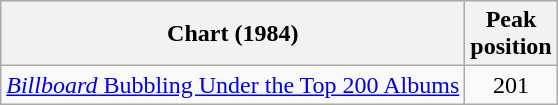<table class="wikitable sortable plainrowheaders" style="text-align:center;">
<tr>
<th scope="col">Chart (1984)</th>
<th scope="col">Peak<br>position</th>
</tr>
<tr>
<td><a href='#'><em>Billboard</em> Bubbling Under the Top 200 Albums</a></td>
<td>201</td>
</tr>
</table>
